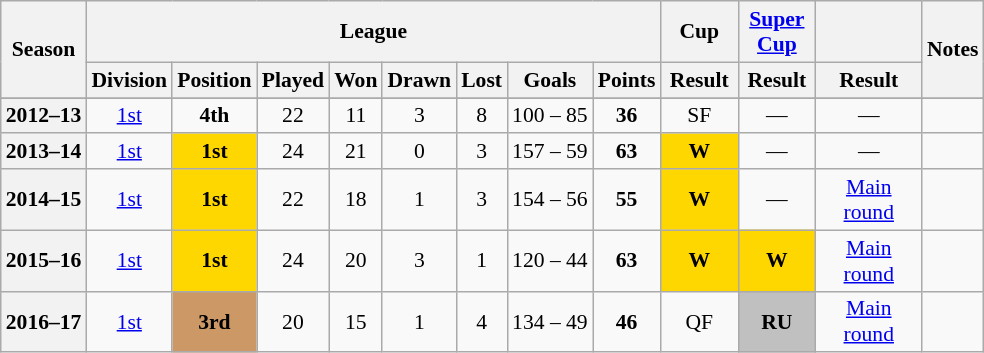<table class="wikitable" style="font-size:90%; text-align: center">
<tr>
<th rowspan="2">Season</th>
<th colspan="8">League</th>
<th align=center>Cup</th>
<th align=center><a href='#'>Super Cup</a></th>
<th align=center><br></th>
<th rowspan="2">Notes</th>
</tr>
<tr>
<th style="width:30px;">Division</th>
<th style="width:30px;">Position</th>
<th>Played</th>
<th>Won</th>
<th>Drawn</th>
<th>Lost</th>
<th>Goals</th>
<th>Points</th>
<th style="width:45px;">Result</th>
<th style="width:45px;">Result</th>
<th style="width:64px;">Result</th>
</tr>
<tr>
</tr>
<tr>
<th>2012–13</th>
<td><a href='#'>1st</a></td>
<td><strong>4th</strong></td>
<td>22</td>
<td>11</td>
<td>3</td>
<td>8</td>
<td>100 – 85</td>
<td><strong>36</strong></td>
<td>SF</td>
<td>—</td>
<td>—</td>
<td></td>
</tr>
<tr>
<th>2013–14</th>
<td><a href='#'>1st</a></td>
<td style="background:gold"><strong>1st</strong></td>
<td>24</td>
<td>21</td>
<td>0</td>
<td>3</td>
<td>157 – 59</td>
<td><strong>63</strong></td>
<td style="background:gold"><strong>W</strong></td>
<td>—</td>
<td>—</td>
<td></td>
</tr>
<tr>
<th>2014–15</th>
<td><a href='#'>1st</a></td>
<td style="background:gold"><strong>1st</strong></td>
<td>22</td>
<td>18</td>
<td>1</td>
<td>3</td>
<td>154 – 56</td>
<td><strong>55</strong></td>
<td style="background:gold"><strong>W</strong></td>
<td>—</td>
<td><a href='#'>Main round</a></td>
<td></td>
</tr>
<tr>
<th>2015–16</th>
<td><a href='#'>1st</a></td>
<td style="background:gold"><strong>1st</strong></td>
<td>24</td>
<td>20</td>
<td>3</td>
<td>1</td>
<td>120 – 44</td>
<td><strong>63</strong></td>
<td style="background:gold"><strong>W</strong></td>
<td style="background:gold"><strong>W</strong></td>
<td><a href='#'>Main round</a></td>
<td></td>
</tr>
<tr>
<th>2016–17</th>
<td><a href='#'>1st</a></td>
<td bgcolor=cc9966><strong>3rd</strong></td>
<td>20</td>
<td>15</td>
<td>1</td>
<td>4</td>
<td>134 – 49</td>
<td><strong>46</strong></td>
<td>QF</td>
<td style="background:silver"><strong>RU</strong></td>
<td><a href='#'>Main round</a></td>
<td></td>
</tr>
</table>
